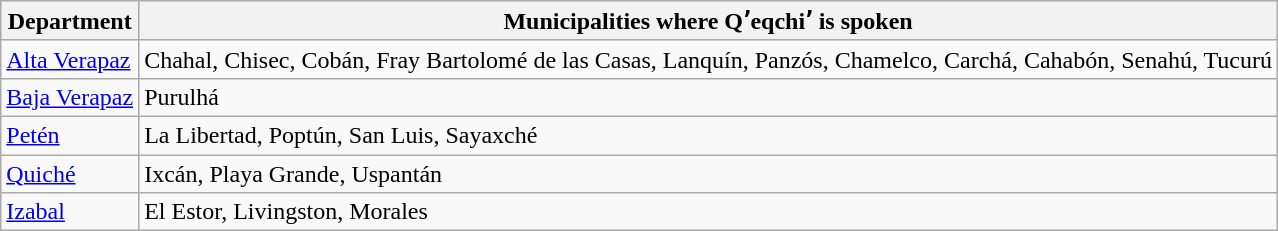<table class="wikitable">
<tr>
<th>Department</th>
<th>Municipalities where Qʼeqchiʼ is spoken</th>
</tr>
<tr>
<td><a href='#'>Alta Verapaz</a></td>
<td>Chahal, Chisec, Cobán, Fray Bartolomé de las Casas, Lanquín, Panzós, Chamelco, Carchá, Cahabón, Senahú, Tucurú</td>
</tr>
<tr>
<td><a href='#'>Baja Verapaz</a></td>
<td>Purulhá</td>
</tr>
<tr>
<td><a href='#'>Petén</a></td>
<td>La Libertad, Poptún, San Luis, Sayaxché</td>
</tr>
<tr>
<td><a href='#'>Quiché</a></td>
<td>Ixcán, Playa Grande, Uspantán</td>
</tr>
<tr>
<td><a href='#'>Izabal</a></td>
<td>El Estor, Livingston, Morales</td>
</tr>
</table>
